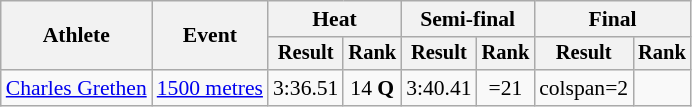<table class="wikitable" style="font-size:90%">
<tr>
<th rowspan="2">Athlete</th>
<th rowspan="2">Event</th>
<th colspan="2">Heat</th>
<th colspan="2">Semi-final</th>
<th colspan="2">Final</th>
</tr>
<tr style="font-size:95%">
<th>Result</th>
<th>Rank</th>
<th>Result</th>
<th>Rank</th>
<th>Result</th>
<th>Rank</th>
</tr>
<tr style=text-align:center>
<td style=text-align:left><a href='#'>Charles Grethen</a></td>
<td style=text-align:left><a href='#'>1500 metres</a></td>
<td>3:36.51</td>
<td>14 <strong>Q</strong></td>
<td>3:40.41</td>
<td>=21</td>
<td>colspan=2 </td>
</tr>
</table>
